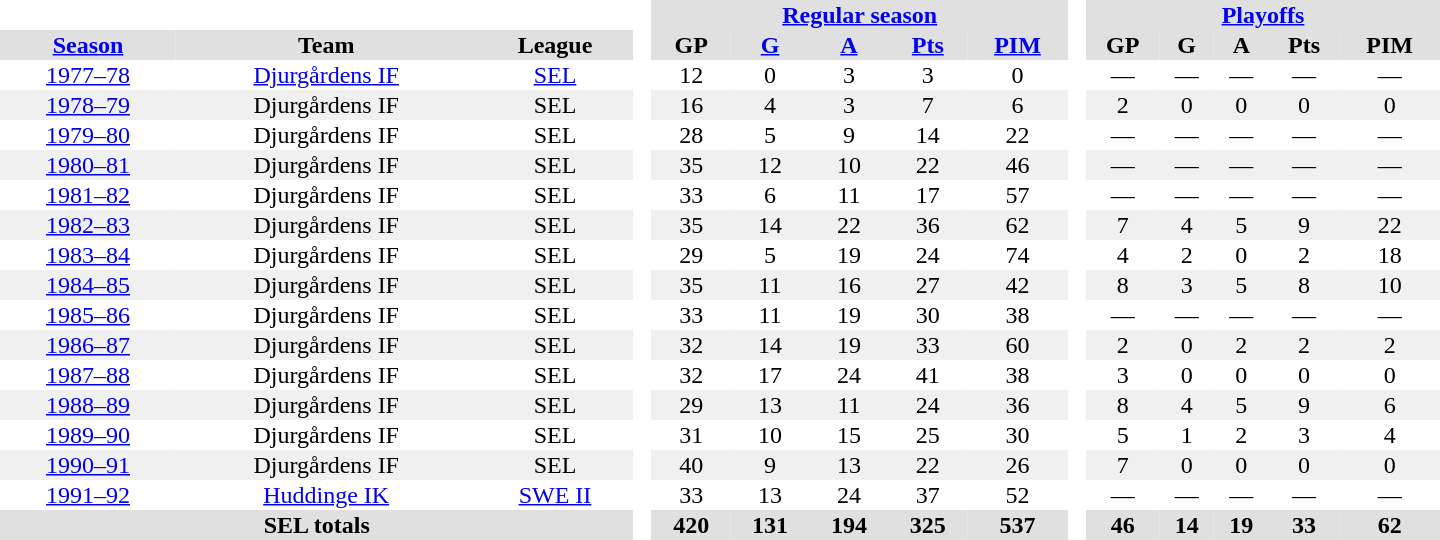<table border="0" cellpadding="1" cellspacing="0" style="text-align:center; width:60em">
<tr bgcolor="#e0e0e0">
<th colspan="3" bgcolor="#ffffff"> </th>
<th rowspan="99" bgcolor="#ffffff"> </th>
<th colspan="5"><a href='#'>Regular season</a></th>
<th rowspan="99" bgcolor="#ffffff"> </th>
<th colspan="5"><a href='#'>Playoffs</a></th>
</tr>
<tr bgcolor="#e0e0e0">
<th><a href='#'>Season</a></th>
<th>Team</th>
<th>League</th>
<th>GP</th>
<th><a href='#'>G</a></th>
<th><a href='#'>A</a></th>
<th><a href='#'>Pts</a></th>
<th><a href='#'>PIM</a></th>
<th>GP</th>
<th>G</th>
<th>A</th>
<th>Pts</th>
<th>PIM</th>
</tr>
<tr>
<td><a href='#'>1977–78</a></td>
<td><a href='#'>Djurgårdens IF</a></td>
<td><a href='#'>SEL</a></td>
<td>12</td>
<td>0</td>
<td>3</td>
<td>3</td>
<td>0</td>
<td>—</td>
<td>—</td>
<td>—</td>
<td>—</td>
<td>—</td>
</tr>
<tr bgcolor="#f0f0f0">
<td><a href='#'>1978–79</a></td>
<td>Djurgårdens IF</td>
<td>SEL</td>
<td>16</td>
<td>4</td>
<td>3</td>
<td>7</td>
<td>6</td>
<td>2</td>
<td>0</td>
<td>0</td>
<td>0</td>
<td>0</td>
</tr>
<tr>
<td><a href='#'>1979–80</a></td>
<td>Djurgårdens IF</td>
<td>SEL</td>
<td>28</td>
<td>5</td>
<td>9</td>
<td>14</td>
<td>22</td>
<td>—</td>
<td>—</td>
<td>—</td>
<td>—</td>
<td>—</td>
</tr>
<tr bgcolor="#f0f0f0">
<td><a href='#'>1980–81</a></td>
<td>Djurgårdens IF</td>
<td>SEL</td>
<td>35</td>
<td>12</td>
<td>10</td>
<td>22</td>
<td>46</td>
<td>—</td>
<td>—</td>
<td>—</td>
<td>—</td>
<td>—</td>
</tr>
<tr>
<td><a href='#'>1981–82</a></td>
<td>Djurgårdens IF</td>
<td>SEL</td>
<td>33</td>
<td>6</td>
<td>11</td>
<td>17</td>
<td>57</td>
<td>—</td>
<td>—</td>
<td>—</td>
<td>—</td>
<td>—</td>
</tr>
<tr bgcolor="#f0f0f0">
<td><a href='#'>1982–83</a></td>
<td>Djurgårdens IF</td>
<td>SEL</td>
<td>35</td>
<td>14</td>
<td>22</td>
<td>36</td>
<td>62</td>
<td>7</td>
<td>4</td>
<td>5</td>
<td>9</td>
<td>22</td>
</tr>
<tr>
<td><a href='#'>1983–84</a></td>
<td>Djurgårdens IF</td>
<td>SEL</td>
<td>29</td>
<td>5</td>
<td>19</td>
<td>24</td>
<td>74</td>
<td>4</td>
<td>2</td>
<td>0</td>
<td>2</td>
<td>18</td>
</tr>
<tr bgcolor="#f0f0f0">
<td><a href='#'>1984–85</a></td>
<td>Djurgårdens IF</td>
<td>SEL</td>
<td>35</td>
<td>11</td>
<td>16</td>
<td>27</td>
<td>42</td>
<td>8</td>
<td>3</td>
<td>5</td>
<td>8</td>
<td>10</td>
</tr>
<tr>
<td><a href='#'>1985–86</a></td>
<td>Djurgårdens IF</td>
<td>SEL</td>
<td>33</td>
<td>11</td>
<td>19</td>
<td>30</td>
<td>38</td>
<td>—</td>
<td>—</td>
<td>—</td>
<td>—</td>
<td>—</td>
</tr>
<tr bgcolor="#f0f0f0">
<td><a href='#'>1986–87</a></td>
<td>Djurgårdens IF</td>
<td>SEL</td>
<td>32</td>
<td>14</td>
<td>19</td>
<td>33</td>
<td>60</td>
<td>2</td>
<td>0</td>
<td>2</td>
<td>2</td>
<td>2</td>
</tr>
<tr>
<td><a href='#'>1987–88</a></td>
<td>Djurgårdens IF</td>
<td>SEL</td>
<td>32</td>
<td>17</td>
<td>24</td>
<td>41</td>
<td>38</td>
<td>3</td>
<td>0</td>
<td>0</td>
<td>0</td>
<td>0</td>
</tr>
<tr bgcolor="#f0f0f0">
<td><a href='#'>1988–89</a></td>
<td>Djurgårdens IF</td>
<td>SEL</td>
<td>29</td>
<td>13</td>
<td>11</td>
<td>24</td>
<td>36</td>
<td>8</td>
<td>4</td>
<td>5</td>
<td>9</td>
<td>6</td>
</tr>
<tr>
<td><a href='#'>1989–90</a></td>
<td>Djurgårdens IF</td>
<td>SEL</td>
<td>31</td>
<td>10</td>
<td>15</td>
<td>25</td>
<td>30</td>
<td>5</td>
<td>1</td>
<td>2</td>
<td>3</td>
<td>4</td>
</tr>
<tr bgcolor="#f0f0f0">
<td><a href='#'>1990–91</a></td>
<td>Djurgårdens IF</td>
<td>SEL</td>
<td>40</td>
<td>9</td>
<td>13</td>
<td>22</td>
<td>26</td>
<td>7</td>
<td>0</td>
<td>0</td>
<td>0</td>
<td>0</td>
</tr>
<tr>
<td><a href='#'>1991–92</a></td>
<td><a href='#'>Huddinge IK</a></td>
<td><a href='#'>SWE II</a></td>
<td>33</td>
<td>13</td>
<td>24</td>
<td>37</td>
<td>52</td>
<td>—</td>
<td>—</td>
<td>—</td>
<td>—</td>
<td>—</td>
</tr>
<tr bgcolor="#e0e0e0">
<th colspan="3">SEL totals</th>
<th>420</th>
<th>131</th>
<th>194</th>
<th>325</th>
<th>537</th>
<th>46</th>
<th>14</th>
<th>19</th>
<th>33</th>
<th>62</th>
</tr>
</table>
